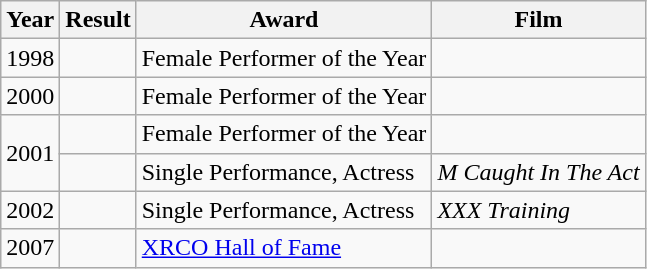<table class="wikitable">
<tr>
<th>Year</th>
<th>Result</th>
<th>Award</th>
<th>Film</th>
</tr>
<tr>
<td>1998</td>
<td></td>
<td>Female Performer of the Year</td>
<td></td>
</tr>
<tr>
<td>2000</td>
<td></td>
<td>Female Performer of the Year</td>
<td></td>
</tr>
<tr>
<td rowspan="2">2001</td>
<td></td>
<td>Female Performer of the Year</td>
<td></td>
</tr>
<tr>
<td></td>
<td>Single Performance, Actress</td>
<td><em>M Caught In The Act</em></td>
</tr>
<tr>
<td>2002</td>
<td></td>
<td>Single Performance, Actress</td>
<td><em>XXX Training</em></td>
</tr>
<tr>
<td>2007</td>
<td></td>
<td><a href='#'>XRCO Hall of Fame</a></td>
<td></td>
</tr>
</table>
